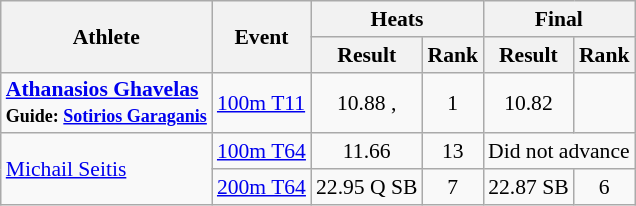<table class=wikitable style="font-size:90%">
<tr>
<th rowspan="2">Athlete</th>
<th rowspan="2">Event</th>
<th colspan="2">Heats</th>
<th colspan="2">Final</th>
</tr>
<tr>
<th>Result</th>
<th>Rank</th>
<th>Result</th>
<th>Rank</th>
</tr>
<tr align=center>
<td align=left><strong><a href='#'>Athanasios Ghavelas</a><br><small>Guide: <a href='#'>Sotiriοs Garaganis</a></small></strong></td>
<td align=left><a href='#'>100m T11</a></td>
<td>10.88 <strong></strong>,<strong></strong></td>
<td>1</td>
<td>10.82 <strong></strong></td>
<td></td>
</tr>
<tr align=center>
<td align=left rowspan=2><a href='#'>Michail Seitis</a></td>
<td align=left><a href='#'>100m T64</a></td>
<td>11.66 <strong></strong></td>
<td>13</td>
<td colspan="2">Did not advance</td>
</tr>
<tr align=center>
<td align=left><a href='#'>200m T64</a></td>
<td>22.95 Q SB</td>
<td>7</td>
<td>22.87 SB</td>
<td>6</td>
</tr>
</table>
